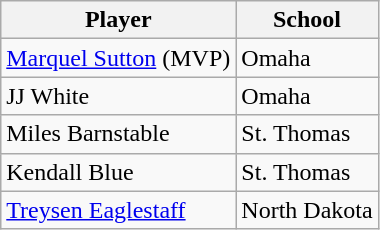<table class="wikitable">
<tr>
<th>Player</th>
<th>School</th>
</tr>
<tr>
<td><a href='#'>Marquel Sutton</a> (MVP)</td>
<td>Omaha</td>
</tr>
<tr>
<td>JJ White</td>
<td>Omaha</td>
</tr>
<tr>
<td>Miles Barnstable</td>
<td>St. Thomas</td>
</tr>
<tr>
<td>Kendall Blue</td>
<td>St. Thomas</td>
</tr>
<tr>
<td><a href='#'>Treysen Eaglestaff</a></td>
<td>North Dakota</td>
</tr>
</table>
